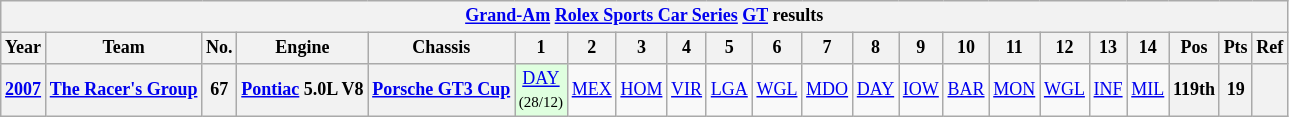<table class="wikitable" style="text-align:center; font-size:75%">
<tr>
<th colspan=45><a href='#'>Grand-Am</a> <a href='#'>Rolex Sports Car Series</a> <a href='#'>GT</a> results</th>
</tr>
<tr>
<th>Year</th>
<th>Team</th>
<th>No.</th>
<th>Engine</th>
<th>Chassis</th>
<th>1</th>
<th>2</th>
<th>3</th>
<th>4</th>
<th>5</th>
<th>6</th>
<th>7</th>
<th>8</th>
<th>9</th>
<th>10</th>
<th>11</th>
<th>12</th>
<th>13</th>
<th>14</th>
<th>Pos</th>
<th>Pts</th>
<th>Ref</th>
</tr>
<tr>
<th><a href='#'>2007</a></th>
<th><a href='#'>The Racer's Group</a></th>
<th>67</th>
<th><a href='#'>Pontiac</a> 5.0L V8</th>
<th><a href='#'>Porsche GT3 Cup</a></th>
<td style="background:#DFFFDF;"><a href='#'>DAY</a><br><small>(28/12)</small></td>
<td><a href='#'>MEX</a></td>
<td><a href='#'>HOM</a></td>
<td><a href='#'>VIR</a></td>
<td><a href='#'>LGA</a></td>
<td><a href='#'>WGL</a></td>
<td><a href='#'>MDO</a></td>
<td><a href='#'>DAY</a></td>
<td><a href='#'>IOW</a></td>
<td><a href='#'>BAR</a></td>
<td><a href='#'>MON</a></td>
<td><a href='#'>WGL</a></td>
<td><a href='#'>INF</a></td>
<td><a href='#'>MIL</a></td>
<th>119th</th>
<th>19</th>
<th></th>
</tr>
</table>
